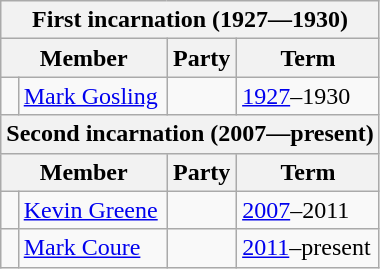<table class="wikitable">
<tr>
<th colspan="4">First incarnation (1927—1930)</th>
</tr>
<tr>
<th colspan="2">Member</th>
<th>Party</th>
<th>Term</th>
</tr>
<tr>
<td> </td>
<td><a href='#'>Mark Gosling</a></td>
<td></td>
<td><a href='#'>1927</a>–1930</td>
</tr>
<tr>
<th colspan="4">Second incarnation (2007—present)</th>
</tr>
<tr>
<th colspan="2">Member</th>
<th>Party</th>
<th>Term</th>
</tr>
<tr>
<td> </td>
<td><a href='#'>Kevin Greene</a></td>
<td></td>
<td><a href='#'>2007</a>–2011</td>
</tr>
<tr>
<td> </td>
<td><a href='#'>Mark Coure</a></td>
<td></td>
<td><a href='#'>2011</a>–present</td>
</tr>
</table>
